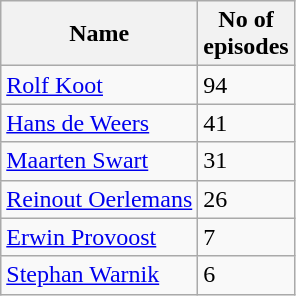<table class="wikitable">
<tr>
<th>Name</th>
<th>No of <br> episodes</th>
</tr>
<tr>
<td><a href='#'>Rolf Koot</a></td>
<td>94</td>
</tr>
<tr>
<td><a href='#'>Hans de Weers</a></td>
<td>41</td>
</tr>
<tr>
<td><a href='#'>Maarten Swart</a></td>
<td>31</td>
</tr>
<tr>
<td><a href='#'>Reinout Oerlemans</a></td>
<td>26</td>
</tr>
<tr>
<td><a href='#'>Erwin Provoost</a></td>
<td>7</td>
</tr>
<tr>
<td><a href='#'>Stephan Warnik</a></td>
<td>6</td>
</tr>
</table>
